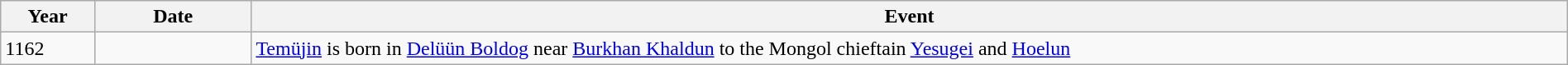<table class="wikitable" width="100%">
<tr>
<th style="width:6%">Year</th>
<th style="width:10%">Date</th>
<th>Event</th>
</tr>
<tr>
<td>1162</td>
<td></td>
<td><a href='#'>Temüjin</a> is born in <a href='#'>Delüün Boldog</a> near <a href='#'>Burkhan Khaldun</a> to the Mongol chieftain <a href='#'>Yesugei</a> and <a href='#'>Hoelun</a></td>
</tr>
</table>
